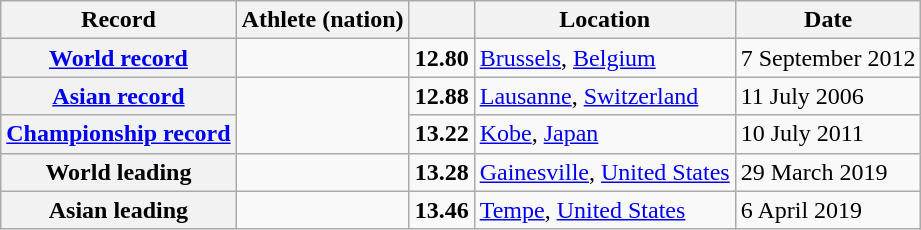<table class="wikitable">
<tr>
<th scope="col">Record</th>
<th scope="col">Athlete (nation)</th>
<th scope="col"></th>
<th scope="col">Location</th>
<th scope="col">Date</th>
</tr>
<tr>
<th scope="row"><a href='#'>World record</a></th>
<td></td>
<td align="center"><strong>12.80</strong></td>
<td><a href='#'>Brussels</a>, <a href='#'>Belgium</a></td>
<td>7 September 2012</td>
</tr>
<tr>
<th scope="row"><a href='#'>Asian record</a></th>
<td rowspan="2"></td>
<td align="center"><strong>12.88</strong></td>
<td><a href='#'>Lausanne</a>, <a href='#'>Switzerland</a></td>
<td>11 July 2006</td>
</tr>
<tr>
<th><a href='#'>Championship record</a></th>
<td align="center"><strong>13.22</strong></td>
<td><a href='#'>Kobe</a>, <a href='#'>Japan</a></td>
<td>10 July 2011</td>
</tr>
<tr>
<th scope="row">World leading</th>
<td></td>
<td align="center"><strong>13.28</strong></td>
<td><a href='#'>Gainesville</a>, <a href='#'>United States</a></td>
<td>29 March 2019</td>
</tr>
<tr>
<th scope="row">Asian leading</th>
<td></td>
<td align="center"><strong>13.46</strong></td>
<td><a href='#'>Tempe</a>, <a href='#'>United States</a></td>
<td>6 April 2019</td>
</tr>
</table>
